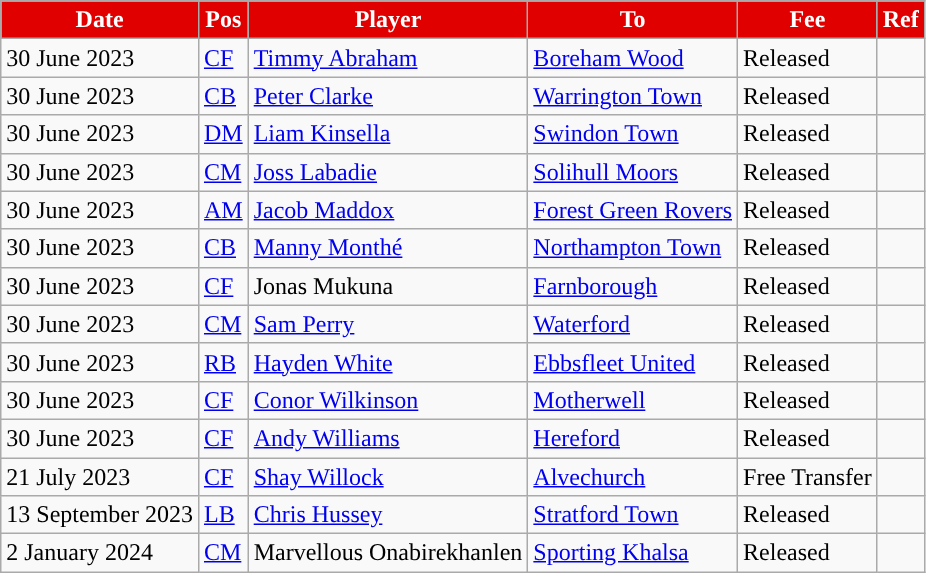<table class="wikitable plainrowheaders sortable">
<tr>
<th style="background:#E00000;color:white;">Date</th>
<th style="background:#E00000;color:white;">Pos</th>
<th style="background:#E00000;color:white;">Player</th>
<th style="background:#E00000;color:white;">To</th>
<th style="background:#E00000;color:white;">Fee</th>
<th style="background:#E00000;color:white;">Ref</th>
</tr>
<tr>
<td>30 June 2023</td>
<td><a href='#'>CF</a></td>
<td> <a href='#'>Timmy Abraham</a></td>
<td> <a href='#'>Boreham Wood</a></td>
<td>Released</td>
<td></td>
</tr>
<tr>
<td>30 June 2023</td>
<td><a href='#'>CB</a></td>
<td> <a href='#'>Peter Clarke</a></td>
<td> <a href='#'>Warrington Town</a></td>
<td>Released</td>
<td></td>
</tr>
<tr>
<td>30 June 2023</td>
<td><a href='#'>DM</a></td>
<td> <a href='#'>Liam Kinsella</a></td>
<td> <a href='#'>Swindon Town</a></td>
<td>Released</td>
<td></td>
</tr>
<tr>
<td>30 June 2023</td>
<td><a href='#'>CM</a></td>
<td> <a href='#'>Joss Labadie</a></td>
<td> <a href='#'>Solihull Moors</a></td>
<td>Released</td>
<td></td>
</tr>
<tr>
<td>30 June 2023</td>
<td><a href='#'>AM</a></td>
<td> <a href='#'>Jacob Maddox</a></td>
<td> <a href='#'>Forest Green Rovers</a></td>
<td>Released</td>
<td></td>
</tr>
<tr>
<td>30 June 2023</td>
<td><a href='#'>CB</a></td>
<td> <a href='#'>Manny Monthé</a></td>
<td> <a href='#'>Northampton Town</a></td>
<td>Released</td>
<td></td>
</tr>
<tr>
<td>30 June 2023</td>
<td><a href='#'>CF</a></td>
<td> Jonas Mukuna</td>
<td> <a href='#'>Farnborough</a></td>
<td>Released</td>
<td></td>
</tr>
<tr>
<td>30 June 2023</td>
<td><a href='#'>CM</a></td>
<td> <a href='#'>Sam Perry</a></td>
<td> <a href='#'>Waterford</a></td>
<td>Released</td>
<td></td>
</tr>
<tr>
<td>30 June 2023</td>
<td><a href='#'>RB</a></td>
<td> <a href='#'>Hayden White</a></td>
<td> <a href='#'>Ebbsfleet United</a></td>
<td>Released</td>
<td></td>
</tr>
<tr>
<td>30 June 2023</td>
<td><a href='#'>CF</a></td>
<td> <a href='#'>Conor Wilkinson</a></td>
<td> <a href='#'>Motherwell</a></td>
<td>Released</td>
<td></td>
</tr>
<tr>
<td>30 June 2023</td>
<td><a href='#'>CF</a></td>
<td> <a href='#'>Andy Williams</a></td>
<td> <a href='#'>Hereford</a></td>
<td>Released</td>
<td></td>
</tr>
<tr>
<td>21 July 2023</td>
<td><a href='#'>CF</a></td>
<td> <a href='#'>Shay Willock</a></td>
<td> <a href='#'>Alvechurch</a></td>
<td>Free Transfer</td>
<td></td>
</tr>
<tr>
<td>13 September 2023</td>
<td><a href='#'>LB</a></td>
<td> <a href='#'>Chris Hussey</a></td>
<td>  <a href='#'>Stratford Town</a></td>
<td>Released</td>
<td></td>
</tr>
<tr>
<td>2 January 2024</td>
<td><a href='#'>CM</a></td>
<td> Marvellous Onabirekhanlen</td>
<td> <a href='#'>Sporting Khalsa</a></td>
<td>Released</td>
<td></td>
</tr>
</table>
